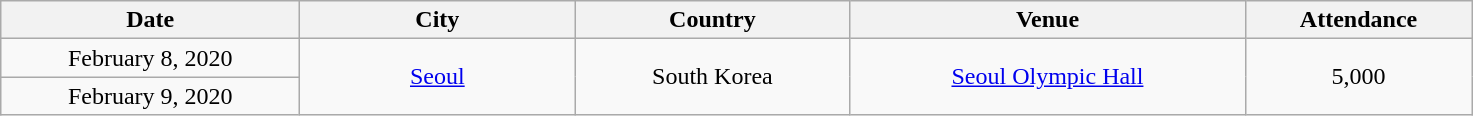<table class="wikitable plainrowheaders" style="text-align:center;">
<tr>
<th scope="col" style="width:12em;">Date</th>
<th scope="col" style="width:11em;">City</th>
<th scope="col" style="width:11em;">Country</th>
<th scope="col" style="width:16em;">Venue</th>
<th scope="col" style="width:9em;">Attendance</th>
</tr>
<tr>
<td>February 8, 2020</td>
<td rowspan="2"><a href='#'>Seoul</a></td>
<td rowspan="2">South Korea</td>
<td rowspan="2"><a href='#'>Seoul Olympic Hall</a></td>
<td rowspan="2">5,000</td>
</tr>
<tr>
<td>February 9, 2020</td>
</tr>
</table>
